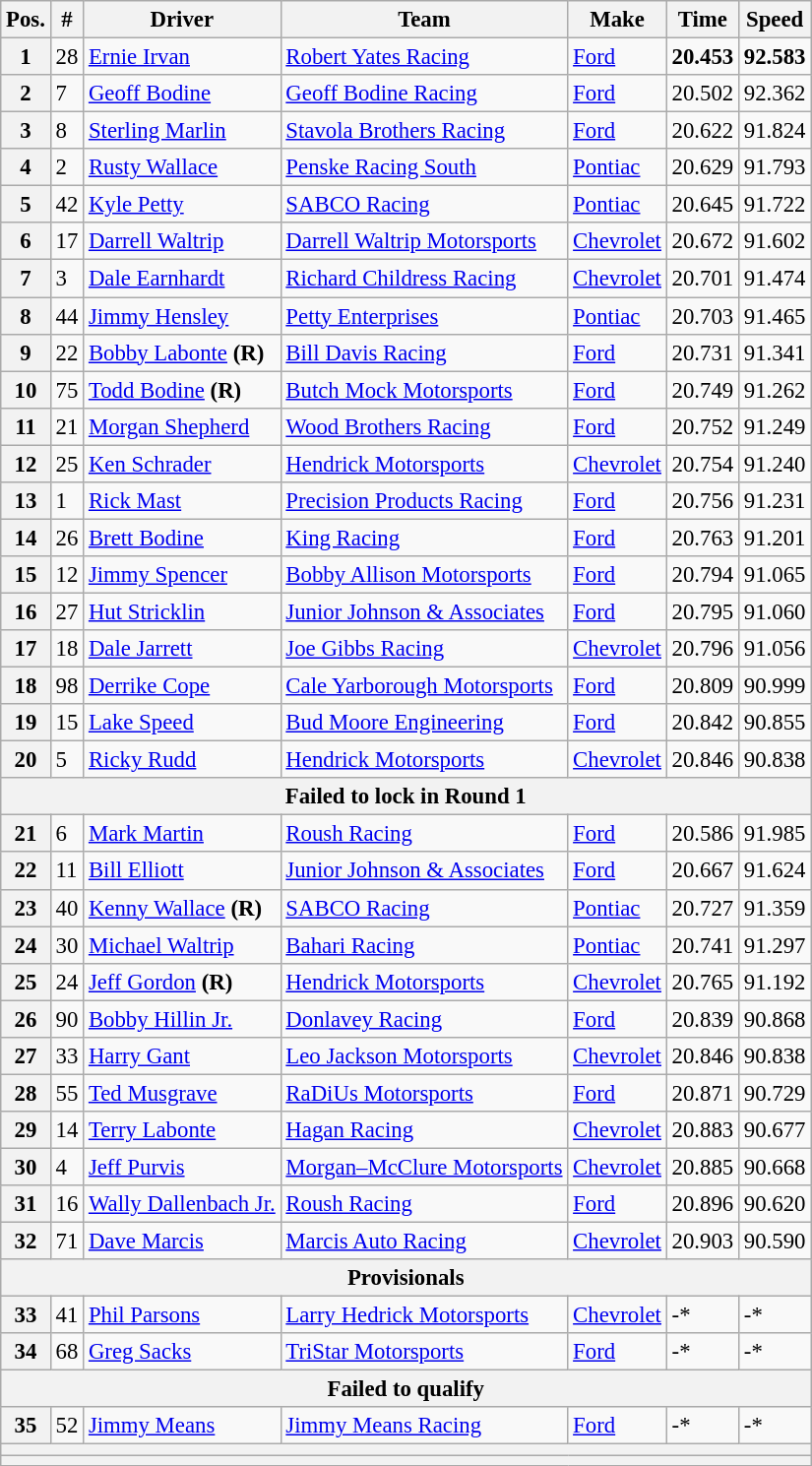<table class="wikitable" style="font-size:95%">
<tr>
<th>Pos.</th>
<th>#</th>
<th>Driver</th>
<th>Team</th>
<th>Make</th>
<th>Time</th>
<th>Speed</th>
</tr>
<tr>
<th>1</th>
<td>28</td>
<td><a href='#'>Ernie Irvan</a></td>
<td><a href='#'>Robert Yates Racing</a></td>
<td><a href='#'>Ford</a></td>
<td><strong>20.453</strong></td>
<td><strong>92.583</strong></td>
</tr>
<tr>
<th>2</th>
<td>7</td>
<td><a href='#'>Geoff Bodine</a></td>
<td><a href='#'>Geoff Bodine Racing</a></td>
<td><a href='#'>Ford</a></td>
<td>20.502</td>
<td>92.362</td>
</tr>
<tr>
<th>3</th>
<td>8</td>
<td><a href='#'>Sterling Marlin</a></td>
<td><a href='#'>Stavola Brothers Racing</a></td>
<td><a href='#'>Ford</a></td>
<td>20.622</td>
<td>91.824</td>
</tr>
<tr>
<th>4</th>
<td>2</td>
<td><a href='#'>Rusty Wallace</a></td>
<td><a href='#'>Penske Racing South</a></td>
<td><a href='#'>Pontiac</a></td>
<td>20.629</td>
<td>91.793</td>
</tr>
<tr>
<th>5</th>
<td>42</td>
<td><a href='#'>Kyle Petty</a></td>
<td><a href='#'>SABCO Racing</a></td>
<td><a href='#'>Pontiac</a></td>
<td>20.645</td>
<td>91.722</td>
</tr>
<tr>
<th>6</th>
<td>17</td>
<td><a href='#'>Darrell Waltrip</a></td>
<td><a href='#'>Darrell Waltrip Motorsports</a></td>
<td><a href='#'>Chevrolet</a></td>
<td>20.672</td>
<td>91.602</td>
</tr>
<tr>
<th>7</th>
<td>3</td>
<td><a href='#'>Dale Earnhardt</a></td>
<td><a href='#'>Richard Childress Racing</a></td>
<td><a href='#'>Chevrolet</a></td>
<td>20.701</td>
<td>91.474</td>
</tr>
<tr>
<th>8</th>
<td>44</td>
<td><a href='#'>Jimmy Hensley</a></td>
<td><a href='#'>Petty Enterprises</a></td>
<td><a href='#'>Pontiac</a></td>
<td>20.703</td>
<td>91.465</td>
</tr>
<tr>
<th>9</th>
<td>22</td>
<td><a href='#'>Bobby Labonte</a> <strong>(R)</strong></td>
<td><a href='#'>Bill Davis Racing</a></td>
<td><a href='#'>Ford</a></td>
<td>20.731</td>
<td>91.341</td>
</tr>
<tr>
<th>10</th>
<td>75</td>
<td><a href='#'>Todd Bodine</a> <strong>(R)</strong></td>
<td><a href='#'>Butch Mock Motorsports</a></td>
<td><a href='#'>Ford</a></td>
<td>20.749</td>
<td>91.262</td>
</tr>
<tr>
<th>11</th>
<td>21</td>
<td><a href='#'>Morgan Shepherd</a></td>
<td><a href='#'>Wood Brothers Racing</a></td>
<td><a href='#'>Ford</a></td>
<td>20.752</td>
<td>91.249</td>
</tr>
<tr>
<th>12</th>
<td>25</td>
<td><a href='#'>Ken Schrader</a></td>
<td><a href='#'>Hendrick Motorsports</a></td>
<td><a href='#'>Chevrolet</a></td>
<td>20.754</td>
<td>91.240</td>
</tr>
<tr>
<th>13</th>
<td>1</td>
<td><a href='#'>Rick Mast</a></td>
<td><a href='#'>Precision Products Racing</a></td>
<td><a href='#'>Ford</a></td>
<td>20.756</td>
<td>91.231</td>
</tr>
<tr>
<th>14</th>
<td>26</td>
<td><a href='#'>Brett Bodine</a></td>
<td><a href='#'>King Racing</a></td>
<td><a href='#'>Ford</a></td>
<td>20.763</td>
<td>91.201</td>
</tr>
<tr>
<th>15</th>
<td>12</td>
<td><a href='#'>Jimmy Spencer</a></td>
<td><a href='#'>Bobby Allison Motorsports</a></td>
<td><a href='#'>Ford</a></td>
<td>20.794</td>
<td>91.065</td>
</tr>
<tr>
<th>16</th>
<td>27</td>
<td><a href='#'>Hut Stricklin</a></td>
<td><a href='#'>Junior Johnson & Associates</a></td>
<td><a href='#'>Ford</a></td>
<td>20.795</td>
<td>91.060</td>
</tr>
<tr>
<th>17</th>
<td>18</td>
<td><a href='#'>Dale Jarrett</a></td>
<td><a href='#'>Joe Gibbs Racing</a></td>
<td><a href='#'>Chevrolet</a></td>
<td>20.796</td>
<td>91.056</td>
</tr>
<tr>
<th>18</th>
<td>98</td>
<td><a href='#'>Derrike Cope</a></td>
<td><a href='#'>Cale Yarborough Motorsports</a></td>
<td><a href='#'>Ford</a></td>
<td>20.809</td>
<td>90.999</td>
</tr>
<tr>
<th>19</th>
<td>15</td>
<td><a href='#'>Lake Speed</a></td>
<td><a href='#'>Bud Moore Engineering</a></td>
<td><a href='#'>Ford</a></td>
<td>20.842</td>
<td>90.855</td>
</tr>
<tr>
<th>20</th>
<td>5</td>
<td><a href='#'>Ricky Rudd</a></td>
<td><a href='#'>Hendrick Motorsports</a></td>
<td><a href='#'>Chevrolet</a></td>
<td>20.846</td>
<td>90.838</td>
</tr>
<tr>
<th colspan="7">Failed to lock in Round 1</th>
</tr>
<tr>
<th>21</th>
<td>6</td>
<td><a href='#'>Mark Martin</a></td>
<td><a href='#'>Roush Racing</a></td>
<td><a href='#'>Ford</a></td>
<td>20.586</td>
<td>91.985</td>
</tr>
<tr>
<th>22</th>
<td>11</td>
<td><a href='#'>Bill Elliott</a></td>
<td><a href='#'>Junior Johnson & Associates</a></td>
<td><a href='#'>Ford</a></td>
<td>20.667</td>
<td>91.624</td>
</tr>
<tr>
<th>23</th>
<td>40</td>
<td><a href='#'>Kenny Wallace</a> <strong>(R)</strong></td>
<td><a href='#'>SABCO Racing</a></td>
<td><a href='#'>Pontiac</a></td>
<td>20.727</td>
<td>91.359</td>
</tr>
<tr>
<th>24</th>
<td>30</td>
<td><a href='#'>Michael Waltrip</a></td>
<td><a href='#'>Bahari Racing</a></td>
<td><a href='#'>Pontiac</a></td>
<td>20.741</td>
<td>91.297</td>
</tr>
<tr>
<th>25</th>
<td>24</td>
<td><a href='#'>Jeff Gordon</a> <strong>(R)</strong></td>
<td><a href='#'>Hendrick Motorsports</a></td>
<td><a href='#'>Chevrolet</a></td>
<td>20.765</td>
<td>91.192</td>
</tr>
<tr>
<th>26</th>
<td>90</td>
<td><a href='#'>Bobby Hillin Jr.</a></td>
<td><a href='#'>Donlavey Racing</a></td>
<td><a href='#'>Ford</a></td>
<td>20.839</td>
<td>90.868</td>
</tr>
<tr>
<th>27</th>
<td>33</td>
<td><a href='#'>Harry Gant</a></td>
<td><a href='#'>Leo Jackson Motorsports</a></td>
<td><a href='#'>Chevrolet</a></td>
<td>20.846</td>
<td>90.838</td>
</tr>
<tr>
<th>28</th>
<td>55</td>
<td><a href='#'>Ted Musgrave</a></td>
<td><a href='#'>RaDiUs Motorsports</a></td>
<td><a href='#'>Ford</a></td>
<td>20.871</td>
<td>90.729</td>
</tr>
<tr>
<th>29</th>
<td>14</td>
<td><a href='#'>Terry Labonte</a></td>
<td><a href='#'>Hagan Racing</a></td>
<td><a href='#'>Chevrolet</a></td>
<td>20.883</td>
<td>90.677</td>
</tr>
<tr>
<th>30</th>
<td>4</td>
<td><a href='#'>Jeff Purvis</a></td>
<td><a href='#'>Morgan–McClure Motorsports</a></td>
<td><a href='#'>Chevrolet</a></td>
<td>20.885</td>
<td>90.668</td>
</tr>
<tr>
<th>31</th>
<td>16</td>
<td><a href='#'>Wally Dallenbach Jr.</a></td>
<td><a href='#'>Roush Racing</a></td>
<td><a href='#'>Ford</a></td>
<td>20.896</td>
<td>90.620</td>
</tr>
<tr>
<th>32</th>
<td>71</td>
<td><a href='#'>Dave Marcis</a></td>
<td><a href='#'>Marcis Auto Racing</a></td>
<td><a href='#'>Chevrolet</a></td>
<td>20.903</td>
<td>90.590</td>
</tr>
<tr>
<th colspan="7">Provisionals</th>
</tr>
<tr>
<th>33</th>
<td>41</td>
<td><a href='#'>Phil Parsons</a></td>
<td><a href='#'>Larry Hedrick Motorsports</a></td>
<td><a href='#'>Chevrolet</a></td>
<td>-*</td>
<td>-*</td>
</tr>
<tr>
<th>34</th>
<td>68</td>
<td><a href='#'>Greg Sacks</a></td>
<td><a href='#'>TriStar Motorsports</a></td>
<td><a href='#'>Ford</a></td>
<td>-*</td>
<td>-*</td>
</tr>
<tr>
<th colspan="7">Failed to qualify</th>
</tr>
<tr>
<th>35</th>
<td>52</td>
<td><a href='#'>Jimmy Means</a></td>
<td><a href='#'>Jimmy Means Racing</a></td>
<td><a href='#'>Ford</a></td>
<td>-*</td>
<td>-*</td>
</tr>
<tr>
<th colspan="7"></th>
</tr>
<tr>
<th colspan="7"></th>
</tr>
</table>
